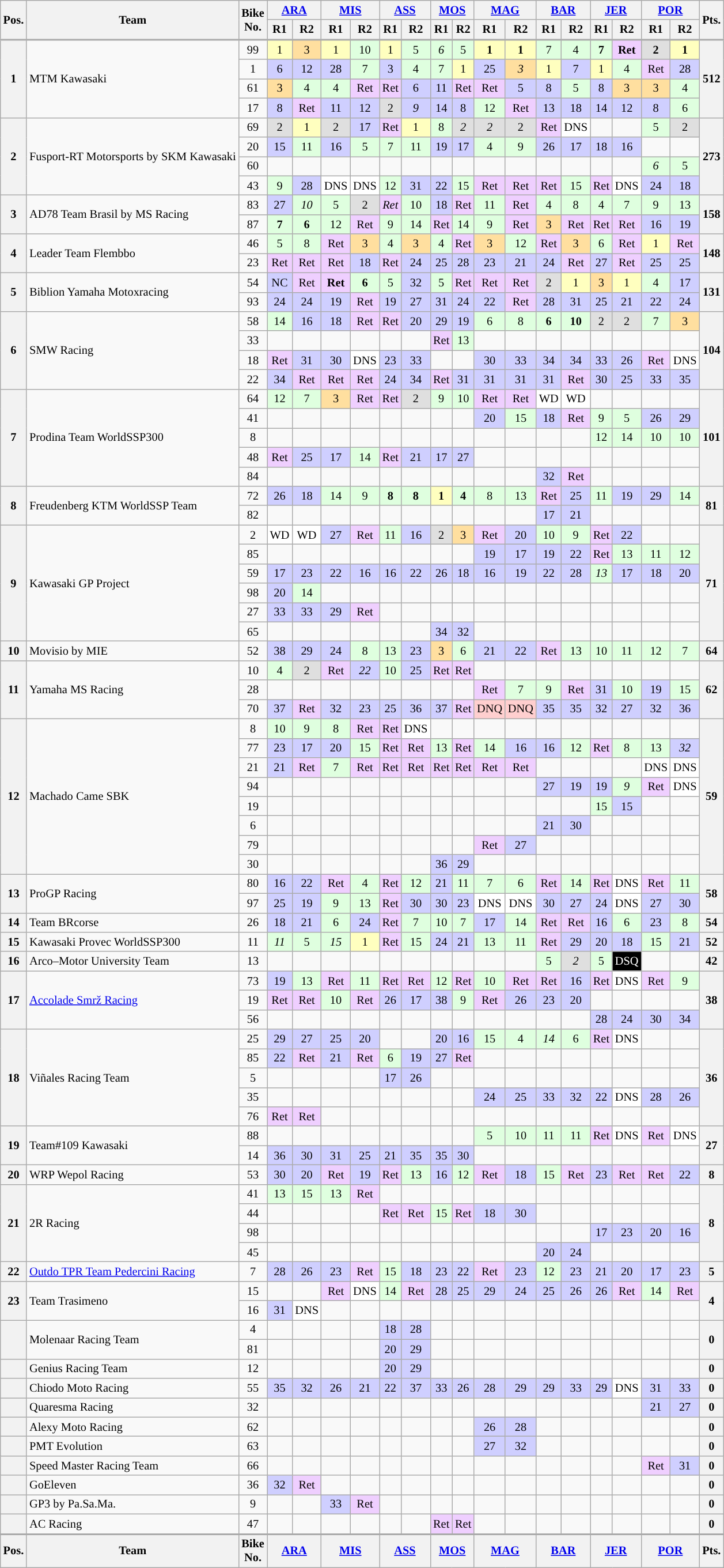<table class="wikitable" style="font-size:85%; text-align:center;">
<tr>
<th rowspan=2>Pos.</th>
<th rowspan=2>Team</th>
<th rowspan=2>Bike<br>No.</th>
<th colspan=2><a href='#'>ARA</a><br></th>
<th colspan=2><a href='#'>MIS</a><br></th>
<th colspan=2><a href='#'>ASS</a><br></th>
<th colspan=2><a href='#'>MOS</a><br></th>
<th colspan=2><a href='#'>MAG</a><br></th>
<th colspan=2><a href='#'>BAR</a><br></th>
<th colspan=2><a href='#'>JER</a><br></th>
<th colspan=2><a href='#'>POR</a><br></th>
<th rowspan=2>Pts.</th>
</tr>
<tr>
<th>R1</th>
<th>R2</th>
<th>R1</th>
<th>R2</th>
<th>R1</th>
<th>R2</th>
<th>R1</th>
<th>R2</th>
<th>R1</th>
<th>R2</th>
<th>R1</th>
<th>R2</th>
<th>R1</th>
<th>R2</th>
<th>R1</th>
<th>R2</th>
</tr>
<tr style="border-top:2px solid #aaaaaa">
<th rowspan="4">1</th>
<td rowspan="4" align="left"> MTM Kawasaki</td>
<td>99</td>
<td style="background:#ffffbf;">1</td>
<td style="background:#ffdf9f;">3</td>
<td style="background:#ffffbf;">1</td>
<td style="background:#dfffdf;">10</td>
<td style="background:#ffffbf;">1</td>
<td style="background:#dfffdf;">5</td>
<td style="background:#dfffdf;"><em>6</em></td>
<td style="background:#dfffdf;">5</td>
<td style="background:#ffffbf;"><strong>1</strong></td>
<td style="background:#ffffbf;"><strong>1</strong></td>
<td style="background:#dfffdf;">7</td>
<td style="background:#dfffdf;">4</td>
<td style="background:#dfffdf;"><strong>7</strong></td>
<td style="background:#efcfff;"><strong>Ret</strong></td>
<td style="background:#dfdfdf;"><strong>2</strong></td>
<td style="background:#ffffbf;"><strong>1</strong></td>
<th rowspan="4">512</th>
</tr>
<tr>
<td>1</td>
<td style="background:#cfcfff;">6</td>
<td style="background:#cfcfff;">12</td>
<td style="background:#cfcfff;">28</td>
<td style="background:#dfffdf;">7</td>
<td style="background:#cfcfff;">3</td>
<td style="background:#dfffdf;">4</td>
<td style="background:#dfffdf;">7</td>
<td style="background:#ffffbf;">1</td>
<td style="background:#cfcfff;">25</td>
<td style="background:#ffdf9f;"><em>3</em></td>
<td style="background:#ffffbf;">1</td>
<td style="background:#cfcfff;">7</td>
<td style="background:#ffffbf;">1</td>
<td style="background:#dfffdf;">4</td>
<td style="background:#efcfff;">Ret</td>
<td style="background:#cfcfff;">28</td>
</tr>
<tr>
<td>61</td>
<td style="background:#ffdf9f;">3</td>
<td style="background:#dfffdf;">4</td>
<td style="background:#dfffdf;">4</td>
<td style="background:#efcfff;">Ret</td>
<td style="background:#efcfff;">Ret</td>
<td style="background:#cfcfff;">6</td>
<td style="background:#cfcfff;">11</td>
<td style="background:#efcfff;">Ret</td>
<td style="background:#efcfff;">Ret</td>
<td style="background:#cfcfff;">5</td>
<td style="background:#cfcfff;">8</td>
<td style="background:#dfffdf;">5</td>
<td style="background:#cfcfff;">8</td>
<td style="background:#ffdf9f;">3</td>
<td style="background:#ffdf9f;">3</td>
<td style="background:#dfffdf;">4</td>
</tr>
<tr>
<td>17</td>
<td style="background:#cfcfff;">8</td>
<td style="background:#efcfff;">Ret</td>
<td style="background:#cfcfff;">11</td>
<td style="background:#cfcfff;">12</td>
<td style="background:#dfdfdf;">2</td>
<td style="background:#cfcfff;"><em>9</em></td>
<td style="background:#cfcfff;">14</td>
<td style="background:#cfcfff;">8</td>
<td style="background:#dfffdf;">12</td>
<td style="background:#efcfff;">Ret</td>
<td style="background:#cfcfff;">13</td>
<td style="background:#cfcfff;">18</td>
<td style="background:#cfcfff;">14</td>
<td style="background:#cfcfff;">12</td>
<td style="background:#cfcfff;">8</td>
<td style="background:#dfffdf;">6</td>
</tr>
<tr>
<th rowspan="4">2</th>
<td rowspan="4" align="left"> Fusport-RT Motorsports by SKM Kawasaki</td>
<td>69</td>
<td style="background:#dfdfdf;">2</td>
<td style="background:#ffffbf;">1</td>
<td style="background:#dfdfdf;">2</td>
<td style="background:#cfcfff;">17</td>
<td style="background:#efcfff;">Ret</td>
<td style="background:#ffffbf;">1</td>
<td style="background:#dfffdf;">8</td>
<td style="background:#dfdfdf;"><em>2</em></td>
<td style="background:#dfdfdf;"><em>2</em></td>
<td style="background:#dfdfdf;">2</td>
<td style="background:#efcfff;">Ret</td>
<td style="background:#ffffff;">DNS</td>
<td></td>
<td></td>
<td style="background:#dfffdf;">5</td>
<td style="background:#dfdfdf;">2</td>
<th rowspan="4">273</th>
</tr>
<tr>
<td>20</td>
<td style="background:#cfcfff;">15</td>
<td style="background:#dfffdf;">11</td>
<td style="background:#cfcfff;">16</td>
<td style="background:#dfffdf;">5</td>
<td style="background:#dfffdf;">7</td>
<td style="background:#dfffdf;">11</td>
<td style="background:#cfcfff;">19</td>
<td style="background:#cfcfff;">17</td>
<td style="background:#dfffdf;">4</td>
<td style="background:#dfffdf;">9</td>
<td style="background:#cfcfff;">26</td>
<td style="background:#cfcfff;">17</td>
<td style="background:#cfcfff;">18</td>
<td style="background:#cfcfff;">16</td>
<td></td>
<td></td>
</tr>
<tr>
<td>60</td>
<td></td>
<td></td>
<td></td>
<td></td>
<td></td>
<td></td>
<td></td>
<td></td>
<td></td>
<td></td>
<td></td>
<td></td>
<td></td>
<td></td>
<td style="background:#dfffdf;"><em>6</em></td>
<td style="background:#dfffdf;">5</td>
</tr>
<tr>
<td>43</td>
<td style="background:#dfffdf;">9</td>
<td style="background:#cfcfff;">28</td>
<td style="background:#ffffff;">DNS</td>
<td style="background:#ffffff;">DNS</td>
<td style="background:#dfffdf;">12</td>
<td style="background:#cfcfff;">31</td>
<td style="background:#cfcfff;">22</td>
<td style="background:#dfffdf;">15</td>
<td style="background:#efcfff;">Ret</td>
<td style="background:#efcfff;">Ret</td>
<td style="background:#efcfff;">Ret</td>
<td style="background:#dfffdf;">15</td>
<td style="background:#efcfff;">Ret</td>
<td style="background:#ffffff;">DNS</td>
<td style="background:#cfcfff;">24</td>
<td style="background:#cfcfff;">18</td>
</tr>
<tr>
<th rowspan="2">3</th>
<td rowspan="2" align="left"> AD78 Team Brasil by MS Racing</td>
<td>83</td>
<td style="background:#cfcfff;">27</td>
<td style="background:#dfffdf;"><em>10</em></td>
<td style="background:#dfffdf;">5</td>
<td style="background:#dfdfdf;">2</td>
<td style="background:#efcfff;"><em>Ret</em></td>
<td style="background:#dfffdf;">10</td>
<td style="background:#cfcfff;">18</td>
<td style="background:#efcfff;">Ret</td>
<td style="background:#dfffdf;">11</td>
<td style="background:#efcfff;">Ret</td>
<td style="background:#dfffdf;">4</td>
<td style="background:#dfffdf;">8</td>
<td style="background:#dfffdf;">4</td>
<td style="background:#dfffdf;">7</td>
<td style="background:#dfffdf;">9</td>
<td style="background:#dfffdf;">13</td>
<th rowspan="2">158</th>
</tr>
<tr>
<td>87</td>
<td style="background:#dfffdf;"><strong>7</strong></td>
<td style="background:#dfffdf;"><strong>6</strong></td>
<td style="background:#dfffdf;">12</td>
<td style="background:#efcfff;">Ret</td>
<td style="background:#dfffdf;">9</td>
<td style="background:#dfffdf;">14</td>
<td style="background:#efcfff;">Ret</td>
<td style="background:#dfffdf;">14</td>
<td style="background:#dfffdf;">9</td>
<td style="background:#efcfff;">Ret</td>
<td style="background:#ffdf9f;">3</td>
<td style="background:#efcfff;">Ret</td>
<td style="background:#efcfff;">Ret</td>
<td style="background:#efcfff;">Ret</td>
<td style="background:#cfcfff;">16</td>
<td style="background:#cfcfff;">19</td>
</tr>
<tr>
<th rowspan="2">4</th>
<td rowspan="2" align="left"> Leader Team Flembbo</td>
<td>46</td>
<td style="background:#dfffdf;">5</td>
<td style="background:#dfffdf;">8</td>
<td style="background:#efcfff;">Ret</td>
<td style="background:#ffdf9f;">3</td>
<td style="background:#dfffdf;">4</td>
<td style="background:#ffdf9f;">3</td>
<td style="background:#dfffdf;">4</td>
<td style="background:#efcfff;">Ret</td>
<td style="background:#ffdf9f;">3</td>
<td style="background:#dfffdf;">12</td>
<td style="background:#efcfff;">Ret</td>
<td style="background:#ffdf9f;">3</td>
<td style="background:#dfffdf;">6</td>
<td style="background:#efcfff;">Ret</td>
<td style="background:#ffffbf;">1</td>
<td style="background:#efcfff;">Ret</td>
<th rowspan="2">148</th>
</tr>
<tr>
<td>23</td>
<td style="background:#efcfff;">Ret</td>
<td style="background:#efcfff;">Ret</td>
<td style="background:#efcfff;">Ret</td>
<td style="background:#cfcfff;">18</td>
<td style="background:#efcfff;">Ret</td>
<td style="background:#cfcfff;">24</td>
<td style="background:#cfcfff;">25</td>
<td style="background:#cfcfff;">28</td>
<td style="background:#cfcfff;">23</td>
<td style="background:#cfcfff;">21</td>
<td style="background:#cfcfff;">24</td>
<td style="background:#efcfff;">Ret</td>
<td style="background:#cfcfff;">27</td>
<td style="background:#efcfff;">Ret</td>
<td style="background:#cfcfff;">25</td>
<td style="background:#cfcfff;">25</td>
</tr>
<tr>
<th rowspan="2">5</th>
<td rowspan="2" align="left"> Biblion Yamaha Motoxracing</td>
<td>54</td>
<td style="background:#cfcfff;">NC</td>
<td style="background:#efcfff;">Ret</td>
<td style="background:#efcfff;"><strong>Ret</strong></td>
<td style="background:#dfffdf;"><strong>6</strong></td>
<td style="background:#dfffdf;">5</td>
<td style="background:#cfcfff;">32</td>
<td style="background:#dfffdf;">5</td>
<td style="background:#efcfff;">Ret</td>
<td style="background:#efcfff;">Ret</td>
<td style="background:#efcfff;">Ret</td>
<td style="background:#dfdfdf;">2</td>
<td style="background:#ffffbf;">1</td>
<td style="background:#ffdf9f;">3</td>
<td style="background:#ffffbf;">1</td>
<td style="background:#dfffdf;">4</td>
<td style="background:#cfcfff;">17</td>
<th rowspan="2">131</th>
</tr>
<tr>
<td>93</td>
<td style="background:#cfcfff;">24</td>
<td style="background:#cfcfff;">24</td>
<td style="background:#cfcfff;">19</td>
<td style="background:#efcfff;">Ret</td>
<td style="background:#cfcfff;">19</td>
<td style="background:#cfcfff;">27</td>
<td style="background:#cfcfff;">31</td>
<td style="background:#cfcfff;">24</td>
<td style="background:#cfcfff;">22</td>
<td style="background:#efcfff;">Ret</td>
<td style="background:#cfcfff;">28</td>
<td style="background:#cfcfff;">31</td>
<td style="background:#cfcfff;">25</td>
<td style="background:#cfcfff;">21</td>
<td style="background:#cfcfff;">22</td>
<td style="background:#cfcfff;">24</td>
</tr>
<tr>
<th rowspan="4">6</th>
<td rowspan="4" align="left"> SMW Racing</td>
<td>58</td>
<td style="background:#dfffdf;">14</td>
<td style="background:#cfcfff;">16</td>
<td style="background:#cfcfff;">18</td>
<td style="background:#efcfff;">Ret</td>
<td style="background:#efcfff;">Ret</td>
<td style="background:#cfcfff;">20</td>
<td style="background:#cfcfff;">29</td>
<td style="background:#cfcfff;">19</td>
<td style="background:#dfffdf;">6</td>
<td style="background:#dfffdf;">8</td>
<td style="background:#dfffdf;"><strong>6</strong></td>
<td style="background:#dfffdf;"><strong>10</strong></td>
<td style="background:#dfdfdf;">2</td>
<td style="background:#dfdfdf;">2</td>
<td style="background:#dfffdf;">7</td>
<td style="background:#ffdf9f;">3</td>
<th rowspan="4">104</th>
</tr>
<tr>
<td>33</td>
<td></td>
<td></td>
<td></td>
<td></td>
<td></td>
<td></td>
<td style="background:#efcfff;">Ret</td>
<td style="background:#dfffdf;">13</td>
<td></td>
<td></td>
<td></td>
<td></td>
<td></td>
<td></td>
<td></td>
<td></td>
</tr>
<tr>
<td>18</td>
<td style="background:#efcfff;">Ret</td>
<td style="background:#cfcfff;">31</td>
<td style="background:#cfcfff;">30</td>
<td style="background:#ffffff;">DNS</td>
<td style="background:#cfcfff;">23</td>
<td style="background:#cfcfff;">33</td>
<td></td>
<td></td>
<td style="background:#cfcfff;">30</td>
<td style="background:#cfcfff;">33</td>
<td style="background:#cfcfff;">34</td>
<td style="background:#cfcfff;">34</td>
<td style="background:#cfcfff;">33</td>
<td style="background:#cfcfff;">26</td>
<td style="background:#efcfff;">Ret</td>
<td style="background:#ffffff;">DNS</td>
</tr>
<tr>
<td>22</td>
<td style="background:#cfcfff;">34</td>
<td style="background:#efcfff;">Ret</td>
<td style="background:#efcfff;">Ret</td>
<td style="background:#efcfff;">Ret</td>
<td style="background:#cfcfff;">24</td>
<td style="background:#cfcfff;">34</td>
<td style="background:#efcfff;">Ret</td>
<td style="background:#cfcfff;">31</td>
<td style="background:#cfcfff;">31</td>
<td style="background:#cfcfff;">31</td>
<td style="background:#cfcfff;">31</td>
<td style="background:#efcfff;">Ret</td>
<td style="background:#cfcfff;">30</td>
<td style="background:#cfcfff;">25</td>
<td style="background:#cfcfff;">33</td>
<td style="background:#cfcfff;">35</td>
</tr>
<tr>
<th rowspan="5">7</th>
<td rowspan="5" align="left"> Prodina Team WorldSSP300</td>
<td>64</td>
<td style="background:#dfffdf;">12</td>
<td style="background:#dfffdf;">7</td>
<td style="background:#ffdf9f;">3</td>
<td style="background:#efcfff;">Ret</td>
<td style="background:#efcfff;">Ret</td>
<td style="background:#dfdfdf;">2</td>
<td style="background:#dfffdf;">9</td>
<td style="background:#dfffdf;">10</td>
<td style="background:#efcfff;">Ret</td>
<td style="background:#efcfff;">Ret</td>
<td style="background:#ffffff;">WD</td>
<td style="background:#ffffff;">WD</td>
<td></td>
<td></td>
<td></td>
<td></td>
<th rowspan="5">101</th>
</tr>
<tr>
<td>41</td>
<td></td>
<td></td>
<td></td>
<td></td>
<td></td>
<td></td>
<td></td>
<td></td>
<td style="background:#cfcfff;">20</td>
<td style="background:#dfffdf;">15</td>
<td style="background:#cfcfff;">18</td>
<td style="background:#efcfff;">Ret</td>
<td style="background:#dfffdf;">9</td>
<td style="background:#dfffdf;">5</td>
<td style="background:#cfcfff;">26</td>
<td style="background:#cfcfff;">29</td>
</tr>
<tr>
<td>8</td>
<td></td>
<td></td>
<td></td>
<td></td>
<td></td>
<td></td>
<td></td>
<td></td>
<td></td>
<td></td>
<td></td>
<td></td>
<td style="background:#dfffdf;">12</td>
<td style="background:#dfffdf;">14</td>
<td style="background:#dfffdf;">10</td>
<td style="background:#dfffdf;">10</td>
</tr>
<tr>
<td>48</td>
<td style="background:#efcfff;">Ret</td>
<td style="background:#cfcfff;">25</td>
<td style="background:#cfcfff;">17</td>
<td style="background:#dfffdf;">14</td>
<td style="background:#efcfff;">Ret</td>
<td style="background:#cfcfff;">21</td>
<td style="background:#cfcfff;">17</td>
<td style="background:#cfcfff;">27</td>
<td></td>
<td></td>
<td></td>
<td></td>
<td></td>
<td></td>
<td></td>
<td></td>
</tr>
<tr>
<td>84</td>
<td></td>
<td></td>
<td></td>
<td></td>
<td></td>
<td></td>
<td></td>
<td></td>
<td></td>
<td></td>
<td style="background:#cfcfff;">32</td>
<td style="background:#efcfff;">Ret</td>
<td></td>
<td></td>
<td></td>
<td></td>
</tr>
<tr>
<th rowspan="2">8</th>
<td rowspan="2" align="left"> Freudenberg KTM WorldSSP Team</td>
<td>72</td>
<td style="background:#cfcfff;">26</td>
<td style="background:#cfcfff;">18</td>
<td style="background:#dfffdf;">14</td>
<td style="background:#dfffdf;">9</td>
<td style="background:#dfffdf;"><strong>8</strong></td>
<td style="background:#dfffdf;"><strong>8</strong></td>
<td style="background:#ffffbf;"><strong>1</strong></td>
<td style="background:#dfffdf;"><strong>4</strong></td>
<td style="background:#dfffdf;">8</td>
<td style="background:#dfffdf;">13</td>
<td style="background:#efcfff;">Ret</td>
<td style="background:#cfcfff;">25</td>
<td style="background:#dfffdf;">11</td>
<td style="background:#cfcfff;">19</td>
<td style="background:#cfcfff;">29</td>
<td style="background:#dfffdf;">14</td>
<th rowspan="2">81</th>
</tr>
<tr>
<td>82</td>
<td></td>
<td></td>
<td></td>
<td></td>
<td></td>
<td></td>
<td></td>
<td></td>
<td></td>
<td></td>
<td style="background:#cfcfff;">17</td>
<td style="background:#cfcfff;">21</td>
<td></td>
<td></td>
<td></td>
<td></td>
</tr>
<tr>
<th rowspan="6">9</th>
<td rowspan="6" align="left"> Kawasaki GP Project</td>
<td>2</td>
<td style="background:#ffffff;">WD</td>
<td style="background:#ffffff;">WD</td>
<td style="background:#cfcfff;">27</td>
<td style="background:#efcfff;">Ret</td>
<td style="background:#dfffdf;">11</td>
<td style="background:#cfcfff;">16</td>
<td style="background:#dfdfdf;">2</td>
<td style="background:#ffdf9f;">3</td>
<td style="background:#efcfff;">Ret</td>
<td style="background:#cfcfff;">20</td>
<td style="background:#dfffdf;">10</td>
<td style="background:#dfffdf;">9</td>
<td style="background:#efcfff;">Ret</td>
<td style="background:#cfcfff;">22</td>
<td></td>
<td></td>
<th rowspan="6">71</th>
</tr>
<tr>
<td>85</td>
<td></td>
<td></td>
<td></td>
<td></td>
<td></td>
<td></td>
<td></td>
<td></td>
<td style="background:#cfcfff;">19</td>
<td style="background:#cfcfff;">17</td>
<td style="background:#cfcfff;">19</td>
<td style="background:#cfcfff;">22</td>
<td style="background:#efcfff;">Ret</td>
<td style="background:#dfffdf;">13</td>
<td style="background:#dfffdf;">11</td>
<td style="background:#dfffdf;">12</td>
</tr>
<tr>
<td>59</td>
<td style="background:#cfcfff;">17</td>
<td style="background:#cfcfff;">23</td>
<td style="background:#cfcfff;">22</td>
<td style="background:#cfcfff;">16</td>
<td style="background:#cfcfff;">16</td>
<td style="background:#cfcfff;">22</td>
<td style="background:#cfcfff;">26</td>
<td style="background:#cfcfff;">18</td>
<td style="background:#cfcfff;">16</td>
<td style="background:#cfcfff;">19</td>
<td style="background:#cfcfff;">22</td>
<td style="background:#cfcfff;">28</td>
<td style="background:#dfffdf;"><em>13</em></td>
<td style="background:#cfcfff;">17</td>
<td style="background:#cfcfff;">18</td>
<td style="background:#cfcfff;">20</td>
</tr>
<tr>
<td>98</td>
<td style="background:#cfcfff;">20</td>
<td style="background:#dfffdf;">14</td>
<td></td>
<td></td>
<td></td>
<td></td>
<td></td>
<td></td>
<td></td>
<td></td>
<td></td>
<td></td>
<td></td>
<td></td>
<td></td>
<td></td>
</tr>
<tr>
<td>27</td>
<td style="background:#cfcfff;">33</td>
<td style="background:#cfcfff;">33</td>
<td style="background:#cfcfff;">29</td>
<td style="background:#efcfff;">Ret</td>
<td></td>
<td></td>
<td></td>
<td></td>
<td></td>
<td></td>
<td></td>
<td></td>
<td></td>
<td></td>
<td></td>
<td></td>
</tr>
<tr>
<td>65</td>
<td></td>
<td></td>
<td></td>
<td></td>
<td></td>
<td></td>
<td style="background:#cfcfff;">34</td>
<td style="background:#cfcfff;">32</td>
<td></td>
<td></td>
<td></td>
<td></td>
<td></td>
<td></td>
<td></td>
<td></td>
</tr>
<tr>
<th>10</th>
<td align="left"> Movisio by MIE</td>
<td>52</td>
<td style="background:#cfcfff;">38</td>
<td style="background:#cfcfff;">29</td>
<td style="background:#cfcfff;">24</td>
<td style="background:#dfffdf;">8</td>
<td style="background:#dfffdf;">13</td>
<td style="background:#cfcfff;">23</td>
<td style="background:#ffdf9f;">3</td>
<td style="background:#dfffdf;">6</td>
<td style="background:#cfcfff;">21</td>
<td style="background:#cfcfff;">22</td>
<td style="background:#efcfff;">Ret</td>
<td style="background:#dfffdf;">13</td>
<td style="background:#dfffdf;">10</td>
<td style="background:#dfffdf;">11</td>
<td style="background:#dfffdf;">12</td>
<td style="background:#dfffdf;">7</td>
<th>64</th>
</tr>
<tr>
<th rowspan="3">11</th>
<td rowspan="3" align="left"> Yamaha MS Racing</td>
<td>10</td>
<td style="background:#dfffdf;">4</td>
<td style="background:#dfdfdf;">2</td>
<td style="background:#efcfff;">Ret</td>
<td style="background:#cfcfff;"><em>22</em></td>
<td style="background:#dfffdf;">10</td>
<td style="background:#cfcfff;">25</td>
<td style="background:#efcfff;">Ret</td>
<td style="background:#efcfff;">Ret</td>
<td></td>
<td></td>
<td></td>
<td></td>
<td></td>
<td></td>
<td></td>
<td></td>
<th rowspan="3">62</th>
</tr>
<tr>
<td>28</td>
<td></td>
<td></td>
<td></td>
<td></td>
<td></td>
<td></td>
<td></td>
<td></td>
<td style="background:#efcfff;">Ret</td>
<td style="background:#dfffdf;">7</td>
<td style="background:#dfffdf;">9</td>
<td style="background:#efcfff;">Ret</td>
<td style="background:#cfcfff;">31</td>
<td style="background:#dfffdf;">10</td>
<td style="background:#cfcfff;">19</td>
<td style="background:#dfffdf;">15</td>
</tr>
<tr>
<td>70</td>
<td style="background:#cfcfff;">37</td>
<td style="background:#efcfff;">Ret</td>
<td style="background:#cfcfff;">32</td>
<td style="background:#cfcfff;">23</td>
<td style="background:#cfcfff;">25</td>
<td style="background:#cfcfff;">36</td>
<td style="background:#cfcfff;">37</td>
<td style="background:#efcfff;">Ret</td>
<td style="background:#ffcfcf;">DNQ</td>
<td style="background:#ffcfcf;">DNQ</td>
<td style="background:#cfcfff;">35</td>
<td style="background:#cfcfff;">35</td>
<td style="background:#cfcfff;">32</td>
<td style="background:#cfcfff;">27</td>
<td style="background:#cfcfff;">32</td>
<td style="background:#cfcfff;">36</td>
</tr>
<tr>
<th rowspan="8">12</th>
<td rowspan="8" align="left"> Machado Came SBK</td>
<td>8</td>
<td style="background:#dfffdf;">10</td>
<td style="background:#dfffdf;">9</td>
<td style="background:#dfffdf;">8</td>
<td style="background:#efcfff;">Ret</td>
<td style="background:#efcfff;">Ret</td>
<td style="background:#ffffff;">DNS</td>
<td></td>
<td></td>
<td></td>
<td></td>
<td></td>
<td></td>
<td></td>
<td></td>
<td></td>
<td></td>
<th rowspan="8">59</th>
</tr>
<tr>
<td>77</td>
<td style="background:#cfcfff;">23</td>
<td style="background:#cfcfff;">17</td>
<td style="background:#cfcfff;">20</td>
<td style="background:#dfffdf;">15</td>
<td style="background:#efcfff;">Ret</td>
<td style="background:#efcfff;">Ret</td>
<td style="background:#dfffdf;">13</td>
<td style="background:#efcfff;">Ret</td>
<td style="background:#dfffdf;">14</td>
<td style="background:#cfcfff;">16</td>
<td style="background:#cfcfff;">16</td>
<td style="background:#dfffdf;">12</td>
<td style="background:#efcfff;">Ret</td>
<td style="background:#dfffdf;">8</td>
<td style="background:#dfffdf;">13</td>
<td style="background:#cfcfff;"><em>32</em></td>
</tr>
<tr>
<td>21</td>
<td style="background:#cfcfff;">21</td>
<td style="background:#efcfff;">Ret</td>
<td style="background:#dfffdf;">7</td>
<td style="background:#efcfff;">Ret</td>
<td style="background:#efcfff;">Ret</td>
<td style="background:#efcfff;">Ret</td>
<td style="background:#efcfff;">Ret</td>
<td style="background:#efcfff;">Ret</td>
<td style="background:#efcfff;">Ret</td>
<td style="background:#efcfff;">Ret</td>
<td></td>
<td></td>
<td></td>
<td></td>
<td style="background:#ffffff;">DNS</td>
<td style="background:#ffffff;">DNS</td>
</tr>
<tr>
<td>94</td>
<td></td>
<td></td>
<td></td>
<td></td>
<td></td>
<td></td>
<td></td>
<td></td>
<td></td>
<td></td>
<td style="background:#cfcfff;">27</td>
<td style="background:#cfcfff;">19</td>
<td style="background:#cfcfff;">19</td>
<td style="background:#dfffdf;"><em>9</em></td>
<td style="background:#efcfff;">Ret</td>
<td style="background:#ffffff;">DNS</td>
</tr>
<tr>
<td>19</td>
<td></td>
<td></td>
<td></td>
<td></td>
<td></td>
<td></td>
<td></td>
<td></td>
<td></td>
<td></td>
<td></td>
<td></td>
<td style="background:#dfffdf;">15</td>
<td style="background:#cfcfff;">15</td>
<td></td>
<td></td>
</tr>
<tr>
<td>6</td>
<td></td>
<td></td>
<td></td>
<td></td>
<td></td>
<td></td>
<td></td>
<td></td>
<td></td>
<td></td>
<td style="background:#cfcfff;">21</td>
<td style="background:#cfcfff;">30</td>
<td></td>
<td></td>
<td></td>
<td></td>
</tr>
<tr>
<td>79</td>
<td></td>
<td></td>
<td></td>
<td></td>
<td></td>
<td></td>
<td></td>
<td></td>
<td style="background:#efcfff;">Ret</td>
<td style="background:#cfcfff;">27</td>
<td></td>
<td></td>
<td></td>
<td></td>
<td></td>
<td></td>
</tr>
<tr>
<td>30</td>
<td></td>
<td></td>
<td></td>
<td></td>
<td></td>
<td></td>
<td style="background:#cfcfff;">36</td>
<td style="background:#cfcfff;">29</td>
<td></td>
<td></td>
<td></td>
<td></td>
<td></td>
<td></td>
<td></td>
<td></td>
</tr>
<tr>
<th rowspan="2">13</th>
<td rowspan="2" align="left"> ProGP Racing</td>
<td>80</td>
<td style="background:#cfcfff;">16</td>
<td style="background:#cfcfff;">22</td>
<td style="background:#efcfff;">Ret</td>
<td style="background:#dfffdf;">4</td>
<td style="background:#efcfff;">Ret</td>
<td style="background:#dfffdf;">12</td>
<td style="background:#cfcfff;">21</td>
<td style="background:#dfffdf;">11</td>
<td style="background:#dfffdf;">7</td>
<td style="background:#dfffdf;">6</td>
<td style="background:#efcfff;">Ret</td>
<td style="background:#dfffdf;">14</td>
<td style="background:#efcfff;">Ret</td>
<td style="background:#ffffff;">DNS</td>
<td style="background:#efcfff;">Ret</td>
<td style="background:#dfffdf;">11</td>
<th rowspan="2">58</th>
</tr>
<tr>
<td>97</td>
<td style="background:#cfcfff;">25</td>
<td style="background:#cfcfff;">19</td>
<td style="background:#dfffdf;">9</td>
<td style="background:#dfffdf;">13</td>
<td style="background:#efcfff;">Ret</td>
<td style="background:#cfcfff;">30</td>
<td style="background:#cfcfff;">30</td>
<td style="background:#cfcfff;">23</td>
<td style="background:#ffffff;">DNS</td>
<td style="background:#ffffff;">DNS</td>
<td style="background:#cfcfff;">30</td>
<td style="background:#cfcfff;">27</td>
<td style="background:#cfcfff;">24</td>
<td style="background:#ffffff;">DNS</td>
<td style="background:#cfcfff;">27</td>
<td style="background:#cfcfff;">30</td>
</tr>
<tr>
<th>14</th>
<td align="left"> Team BRcorse</td>
<td>26</td>
<td style="background:#cfcfff;">18</td>
<td style="background:#cfcfff;">21</td>
<td style="background:#dfffdf;">6</td>
<td style="background:#cfcfff;">24</td>
<td style="background:#efcfff;">Ret</td>
<td style="background:#dfffdf;">7</td>
<td style="background:#dfffdf;">10</td>
<td style="background:#dfffdf;">7</td>
<td style="background:#cfcfff;">17</td>
<td style="background:#dfffdf;">14</td>
<td style="background:#efcfff;">Ret</td>
<td style="background:#efcfff;">Ret</td>
<td style="background:#cfcfff;">16</td>
<td style="background:#dfffdf;">6</td>
<td style="background:#cfcfff;">23</td>
<td style="background:#dfffdf;">8</td>
<th>54</th>
</tr>
<tr>
<th>15</th>
<td align="left"> Kawasaki Provec WorldSSP300</td>
<td>11</td>
<td style="background:#dfffdf;"><em>11</em></td>
<td style="background:#dfffdf;">5</td>
<td style="background:#dfffdf;"><em>15</em></td>
<td style="background:#ffffbf;">1</td>
<td style="background:#efcfff;">Ret</td>
<td style="background:#dfffdf;">15</td>
<td style="background:#cfcfff;">24</td>
<td style="background:#cfcfff;">21</td>
<td style="background:#dfffdf;">13</td>
<td style="background:#dfffdf;">11</td>
<td style="background:#efcfff;">Ret</td>
<td style="background:#cfcfff;">29</td>
<td style="background:#cfcfff;">20</td>
<td style="background:#cfcfff;">18</td>
<td style="background:#dfffdf;">15</td>
<td style="background:#cfcfff;">21</td>
<th>52</th>
</tr>
<tr>
<th>16</th>
<td align="left"> Arco–Motor University Team</td>
<td>13</td>
<td></td>
<td></td>
<td></td>
<td></td>
<td></td>
<td></td>
<td></td>
<td></td>
<td></td>
<td></td>
<td style="background:#dfffdf;">5</td>
<td style="background:#dfdfdf;"><em>2</em></td>
<td style="background:#dfffdf;">5</td>
<td style="background:#000000;color:#ffffff;">DSQ</td>
<td></td>
<td></td>
<th>42</th>
</tr>
<tr>
<th rowspan="3">17</th>
<td rowspan="3" align="left"> <a href='#'>Accolade Smrž Racing</a></td>
<td>73</td>
<td style="background:#cfcfff;">19</td>
<td style="background:#dfffdf;">13</td>
<td style="background:#efcfff;">Ret</td>
<td style="background:#dfffdf;">11</td>
<td style="background:#efcfff;">Ret</td>
<td style="background:#efcfff;">Ret</td>
<td style="background:#dfffdf;">12</td>
<td style="background:#efcfff;">Ret</td>
<td style="background:#dfffdf;">10</td>
<td style="background:#efcfff;">Ret</td>
<td style="background:#efcfff;">Ret</td>
<td style="background:#cfcfff;">16</td>
<td style="background:#efcfff;">Ret</td>
<td style="background:#ffffff;">DNS</td>
<td style="background:#efcfff;">Ret</td>
<td style="background:#dfffdf;">9</td>
<th rowspan="3">38</th>
</tr>
<tr>
<td>19</td>
<td style="background:#efcfff;">Ret</td>
<td style="background:#efcfff;">Ret</td>
<td style="background:#dfffdf;">10</td>
<td style="background:#efcfff;">Ret</td>
<td style="background:#cfcfff;">26</td>
<td style="background:#cfcfff;">17</td>
<td style="background:#cfcfff;">38</td>
<td style="background:#dfffdf;">9</td>
<td style="background:#efcfff;">Ret</td>
<td style="background:#cfcfff;">26</td>
<td style="background:#cfcfff;">23</td>
<td style="background:#cfcfff;">20</td>
<td></td>
<td></td>
<td></td>
<td></td>
</tr>
<tr>
<td>56</td>
<td></td>
<td></td>
<td></td>
<td></td>
<td></td>
<td></td>
<td></td>
<td></td>
<td></td>
<td></td>
<td></td>
<td></td>
<td style="background:#cfcfff;">28</td>
<td style="background:#cfcfff;">24</td>
<td style="background:#cfcfff;">30</td>
<td style="background:#cfcfff;">34</td>
</tr>
<tr>
<th rowspan="5">18</th>
<td rowspan="5" align="left"> Viñales Racing Team</td>
<td>25</td>
<td style="background:#cfcfff;">29</td>
<td style="background:#cfcfff;">27</td>
<td style="background:#cfcfff;">25</td>
<td style="background:#cfcfff;">20</td>
<td></td>
<td></td>
<td style="background:#cfcfff;">20</td>
<td style="background:#cfcfff;">16</td>
<td style="background:#dfffdf;">15</td>
<td style="background:#dfffdf;">4</td>
<td style="background:#dfffdf;"><em>14</em></td>
<td style="background:#dfffdf;">6</td>
<td style="background:#efcfff;">Ret</td>
<td style="background:#ffffff;">DNS</td>
<td></td>
<td></td>
<th rowspan="5">36</th>
</tr>
<tr>
<td>85</td>
<td style="background:#cfcfff;">22</td>
<td style="background:#efcfff;">Ret</td>
<td style="background:#cfcfff;">21</td>
<td style="background:#efcfff;">Ret</td>
<td style="background:#dfffdf;">6</td>
<td style="background:#cfcfff;">19</td>
<td style="background:#cfcfff;">27</td>
<td style="background:#efcfff;">Ret</td>
<td></td>
<td></td>
<td></td>
<td></td>
<td></td>
<td></td>
<td></td>
<td></td>
</tr>
<tr>
<td>5</td>
<td></td>
<td></td>
<td></td>
<td></td>
<td style="background:#cfcfff;">17</td>
<td style="background:#cfcfff;">26</td>
<td></td>
<td></td>
<td></td>
<td></td>
<td></td>
<td></td>
<td></td>
<td></td>
<td></td>
<td></td>
</tr>
<tr>
<td>35</td>
<td></td>
<td></td>
<td></td>
<td></td>
<td></td>
<td></td>
<td></td>
<td></td>
<td style="background:#cfcfff;">24</td>
<td style="background:#cfcfff;">25</td>
<td style="background:#cfcfff;">33</td>
<td style="background:#cfcfff;">32</td>
<td style="background:#cfcfff;">22</td>
<td style="background:#ffffff;">DNS</td>
<td style="background:#cfcfff;">28</td>
<td style="background:#cfcfff;">26</td>
</tr>
<tr>
<td>76</td>
<td style="background:#efcfff;">Ret</td>
<td style="background:#efcfff;">Ret</td>
<td></td>
<td></td>
<td></td>
<td></td>
<td></td>
<td></td>
<td></td>
<td></td>
<td></td>
<td></td>
<td></td>
<td></td>
<td></td>
<td></td>
</tr>
<tr>
<th rowspan="2">19</th>
<td rowspan="2" align="left"> Team#109 Kawasaki</td>
<td>88</td>
<td></td>
<td></td>
<td></td>
<td></td>
<td></td>
<td></td>
<td></td>
<td></td>
<td style="background:#dfffdf;">5</td>
<td style="background:#dfffdf;">10</td>
<td style="background:#dfffdf;">11</td>
<td style="background:#dfffdf;">11</td>
<td style="background:#efcfff;">Ret</td>
<td style="background:#ffffff;">DNS</td>
<td style="background:#efcfff;">Ret</td>
<td style="background:#ffffff;">DNS</td>
<th rowspan="2">27</th>
</tr>
<tr>
<td>14</td>
<td style="background:#cfcfff;">36</td>
<td style="background:#cfcfff;">30</td>
<td style="background:#cfcfff;">31</td>
<td style="background:#cfcfff;">25</td>
<td style="background:#cfcfff;">21</td>
<td style="background:#cfcfff;">35</td>
<td style="background:#cfcfff;">35</td>
<td style="background:#cfcfff;">30</td>
<td></td>
<td></td>
<td></td>
<td></td>
<td></td>
<td></td>
<td></td>
<td></td>
</tr>
<tr>
<th>20</th>
<td align="left"> WRP Wepol Racing</td>
<td>53</td>
<td style="background:#cfcfff;">30</td>
<td style="background:#cfcfff;">20</td>
<td style="background:#efcfff;">Ret</td>
<td style="background:#cfcfff;">19</td>
<td style="background:#efcfff;">Ret</td>
<td style="background:#dfffdf;">13</td>
<td style="background:#cfcfff;">16</td>
<td style="background:#dfffdf;">12</td>
<td style="background:#efcfff;">Ret</td>
<td style="background:#cfcfff;">18</td>
<td style="background:#dfffdf;">15</td>
<td style="background:#efcfff;">Ret</td>
<td style="background:#cfcfff;">23</td>
<td style="background:#efcfff;">Ret</td>
<td style="background:#efcfff;">Ret</td>
<td style="background:#cfcfff;">22</td>
<th>8</th>
</tr>
<tr>
<th rowspan="4">21</th>
<td rowspan="4" align="left"> 2R Racing</td>
<td>41</td>
<td style="background:#dfffdf;">13</td>
<td style="background:#dfffdf;">15</td>
<td style="background:#dfffdf;">13</td>
<td style="background:#efcfff;">Ret</td>
<td></td>
<td></td>
<td></td>
<td></td>
<td></td>
<td></td>
<td></td>
<td></td>
<td></td>
<td></td>
<td></td>
<td></td>
<th rowspan="4">8</th>
</tr>
<tr>
<td>44</td>
<td></td>
<td></td>
<td></td>
<td></td>
<td style="background:#efcfff;">Ret</td>
<td style="background:#efcfff;">Ret</td>
<td style="background:#dfffdf;">15</td>
<td style="background:#efcfff;">Ret</td>
<td style="background:#cfcfff;">18</td>
<td style="background:#cfcfff;">30</td>
<td></td>
<td></td>
<td></td>
<td></td>
<td></td>
<td></td>
</tr>
<tr>
<td>98</td>
<td></td>
<td></td>
<td></td>
<td></td>
<td></td>
<td></td>
<td></td>
<td></td>
<td></td>
<td></td>
<td></td>
<td></td>
<td style="background:#cfcfff;">17</td>
<td style="background:#cfcfff;">23</td>
<td style="background:#cfcfff;">20</td>
<td style="background:#cfcfff;">16</td>
</tr>
<tr>
<td>45</td>
<td></td>
<td></td>
<td></td>
<td></td>
<td></td>
<td></td>
<td></td>
<td></td>
<td></td>
<td></td>
<td style="background:#cfcfff;">20</td>
<td style="background:#cfcfff;">24</td>
<td></td>
<td></td>
<td></td>
<td></td>
</tr>
<tr>
<th>22</th>
<td align="left"> <a href='#'>Outdo TPR Team Pedercini Racing</a></td>
<td>7</td>
<td style="background:#cfcfff;">28</td>
<td style="background:#cfcfff;">26</td>
<td style="background:#cfcfff;">23</td>
<td style="background:#efcfff;">Ret</td>
<td style="background:#dfffdf;">15</td>
<td style="background:#cfcfff;">18</td>
<td style="background:#cfcfff;">23</td>
<td style="background:#cfcfff;">22</td>
<td style="background:#efcfff;">Ret</td>
<td style="background:#cfcfff;">23</td>
<td style="background:#dfffdf;">12</td>
<td style="background:#cfcfff;">23</td>
<td style="background:#cfcfff;">21</td>
<td style="background:#cfcfff;">20</td>
<td style="background:#cfcfff;">17</td>
<td style="background:#cfcfff;">23</td>
<th>5</th>
</tr>
<tr>
<th rowspan="2">23</th>
<td rowspan="2" align="left"> Team Trasimeno</td>
<td>15</td>
<td></td>
<td></td>
<td style="background:#efcfff;">Ret</td>
<td style="background:#ffffff;">DNS</td>
<td style="background:#dfffdf;">14</td>
<td style="background:#efcfff;">Ret</td>
<td style="background:#cfcfff;">28</td>
<td style="background:#cfcfff;">25</td>
<td style="background:#cfcfff;">29</td>
<td style="background:#cfcfff;">24</td>
<td style="background:#cfcfff;">25</td>
<td style="background:#cfcfff;">26</td>
<td style="background:#cfcfff;">26</td>
<td style="background:#efcfff;">Ret</td>
<td style="background:#dfffdf;">14</td>
<td style="background:#efcfff;">Ret</td>
<th rowspan="2">4</th>
</tr>
<tr>
<td>16</td>
<td style="background:#cfcfff;">31</td>
<td style="background:#ffffff;">DNS</td>
<td></td>
<td></td>
<td></td>
<td></td>
<td></td>
<td></td>
<td></td>
<td></td>
<td></td>
<td></td>
<td></td>
<td></td>
<td></td>
<td></td>
</tr>
<tr>
<th rowspan="2"></th>
<td rowspan="2" align="left"> Molenaar Racing Team</td>
<td>4</td>
<td></td>
<td></td>
<td></td>
<td></td>
<td style="background:#cfcfff;">18</td>
<td style="background:#cfcfff;">28</td>
<td></td>
<td></td>
<td></td>
<td></td>
<td></td>
<td></td>
<td></td>
<td></td>
<td></td>
<td></td>
<th rowspan="2">0</th>
</tr>
<tr>
<td>81</td>
<td></td>
<td></td>
<td></td>
<td></td>
<td style="background:#cfcfff;">20</td>
<td style="background:#cfcfff;">29</td>
<td></td>
<td></td>
<td></td>
<td></td>
<td></td>
<td></td>
<td></td>
<td></td>
<td></td>
<td></td>
</tr>
<tr>
<th></th>
<td align="left"> Genius Racing Team</td>
<td>12</td>
<td></td>
<td></td>
<td></td>
<td></td>
<td style="background:#cfcfff;">20</td>
<td style="background:#cfcfff;">29</td>
<td></td>
<td></td>
<td></td>
<td></td>
<td></td>
<td></td>
<td></td>
<td></td>
<td></td>
<td></td>
<th>0</th>
</tr>
<tr>
<th></th>
<td align="left"> Chiodo Moto Racing</td>
<td>55</td>
<td style="background:#cfcfff;">35</td>
<td style="background:#cfcfff;">32</td>
<td style="background:#cfcfff;">26</td>
<td style="background:#cfcfff;">21</td>
<td style="background:#cfcfff;">22</td>
<td style="background:#cfcfff;">37</td>
<td style="background:#cfcfff;">33</td>
<td style="background:#cfcfff;">26</td>
<td style="background:#cfcfff;">28</td>
<td style="background:#cfcfff;">29</td>
<td style="background:#cfcfff;">29</td>
<td style="background:#cfcfff;">33</td>
<td style="background:#cfcfff;">29</td>
<td style="background:#ffffff;">DNS</td>
<td style="background:#cfcfff;">31</td>
<td style="background:#cfcfff;">33</td>
<th>0</th>
</tr>
<tr>
<th></th>
<td align="left"> Quaresma Racing</td>
<td>32</td>
<td></td>
<td></td>
<td></td>
<td></td>
<td></td>
<td></td>
<td></td>
<td></td>
<td></td>
<td></td>
<td></td>
<td></td>
<td></td>
<td></td>
<td style="background:#cfcfff;">21</td>
<td style="background:#cfcfff;">27</td>
<th>0</th>
</tr>
<tr>
<th></th>
<td align="left"> Alexy Moto Racing</td>
<td>62</td>
<td></td>
<td></td>
<td></td>
<td></td>
<td></td>
<td></td>
<td></td>
<td></td>
<td style="background:#cfcfff;">26</td>
<td style="background:#cfcfff;">28</td>
<td></td>
<td></td>
<td></td>
<td></td>
<td></td>
<td></td>
<th>0</th>
</tr>
<tr>
<th></th>
<td align="left"> PMT Evolution</td>
<td>63</td>
<td></td>
<td></td>
<td></td>
<td></td>
<td></td>
<td></td>
<td></td>
<td></td>
<td style="background:#cfcfff;">27</td>
<td style="background:#cfcfff;">32</td>
<td></td>
<td></td>
<td></td>
<td></td>
<td></td>
<td></td>
<th>0</th>
</tr>
<tr>
<th></th>
<td align="left"> Speed Master Racing Team</td>
<td>66</td>
<td></td>
<td></td>
<td></td>
<td></td>
<td></td>
<td></td>
<td></td>
<td></td>
<td></td>
<td></td>
<td></td>
<td></td>
<td></td>
<td></td>
<td style="background:#efcfff;">Ret</td>
<td style="background:#cfcfff;">31</td>
<th>0</th>
</tr>
<tr>
<th></th>
<td align="left"> GoEleven</td>
<td>36</td>
<td style="background:#cfcfff;">32</td>
<td style="background:#efcfff;">Ret</td>
<td></td>
<td></td>
<td></td>
<td></td>
<td></td>
<td></td>
<td></td>
<td></td>
<td></td>
<td></td>
<td></td>
<td></td>
<td></td>
<td></td>
<th>0</th>
</tr>
<tr>
<th></th>
<td align="left"> GP3 by Pa.Sa.Ma.</td>
<td>9</td>
<td></td>
<td></td>
<td style="background:#cfcfff;">33</td>
<td style="background:#efcfff;">Ret</td>
<td></td>
<td></td>
<td></td>
<td></td>
<td></td>
<td></td>
<td></td>
<td></td>
<td></td>
<td></td>
<td></td>
<td></td>
<th>0</th>
</tr>
<tr>
<th></th>
<td align="left"> AC Racing</td>
<td>47</td>
<td></td>
<td></td>
<td></td>
<td></td>
<td></td>
<td></td>
<td style="background:#efcfff;">Ret</td>
<td style="background:#efcfff;">Ret</td>
<td></td>
<td></td>
<td></td>
<td></td>
<td></td>
<td></td>
<td></td>
<td></td>
<th>0</th>
</tr>
<tr style="border-top:2px solid #aaaaaa">
<th>Pos.</th>
<th>Team</th>
<th>Bike<br>No.</th>
<th colspan=2><a href='#'>ARA</a><br></th>
<th colspan=2><a href='#'>MIS</a><br></th>
<th colspan=2><a href='#'>ASS</a><br></th>
<th colspan=2><a href='#'>MOS</a><br></th>
<th colspan=2><a href='#'>MAG</a><br></th>
<th colspan=2><a href='#'>BAR</a><br></th>
<th colspan=2><a href='#'>JER</a><br></th>
<th colspan=2><a href='#'>POR</a><br></th>
<th rowspan=2>Pts.</th>
</tr>
</table>
